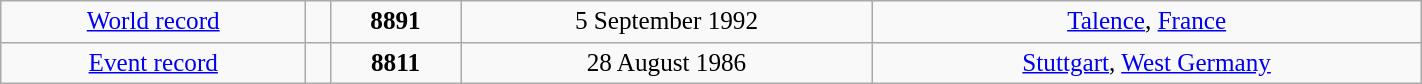<table class="wikitable" style=" text-align:center; font-size:105%;" width="75%">
<tr>
<td><a href='#'>World record</a></td>
<td></td>
<td><strong>8891</strong></td>
<td>5 September 1992</td>
<td> <a href='#'>Talence</a>, <a href='#'>France</a></td>
</tr>
<tr>
<td><a href='#'>Event record</a></td>
<td></td>
<td><strong>8811</strong></td>
<td>28 August 1986</td>
<td> <a href='#'>Stuttgart</a>, <a href='#'>West Germany</a></td>
</tr>
</table>
